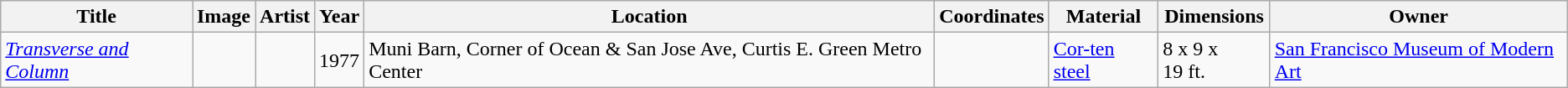<table class="wikitable sortable">
<tr>
<th>Title</th>
<th>Image</th>
<th>Artist</th>
<th>Year</th>
<th>Location</th>
<th>Coordinates</th>
<th>Material</th>
<th>Dimensions</th>
<th>Owner</th>
</tr>
<tr>
<td><em><a href='#'>Transverse and Column</a></em></td>
<td></td>
<td></td>
<td>1977</td>
<td>Muni Barn, Corner of Ocean & San Jose Ave, Curtis E. Green Metro Center</td>
<td></td>
<td><a href='#'>Cor-ten steel</a></td>
<td>8 x 9 x 19 ft.</td>
<td><a href='#'>San Francisco Museum of Modern Art</a></td>
</tr>
</table>
